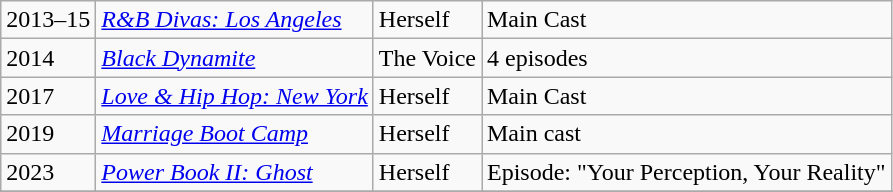<table class="wikitable sortable">
<tr>
<td>2013–15</td>
<td><em><a href='#'>R&B Divas: Los Angeles</a></em></td>
<td>Herself</td>
<td>Main Cast</td>
</tr>
<tr>
<td>2014</td>
<td><em><a href='#'>Black Dynamite</a></em></td>
<td>The Voice</td>
<td>4 episodes</td>
</tr>
<tr>
<td>2017</td>
<td><em><a href='#'>Love & Hip Hop: New York</a></em></td>
<td>Herself</td>
<td>Main Cast</td>
</tr>
<tr>
<td>2019</td>
<td><em><a href='#'>Marriage Boot Camp</a></em></td>
<td>Herself</td>
<td>Main cast</td>
</tr>
<tr>
<td>2023</td>
<td><em><a href='#'>Power Book II: Ghost</a></em></td>
<td>Herself</td>
<td>Episode: "Your Perception, Your Reality"</td>
</tr>
<tr>
</tr>
</table>
